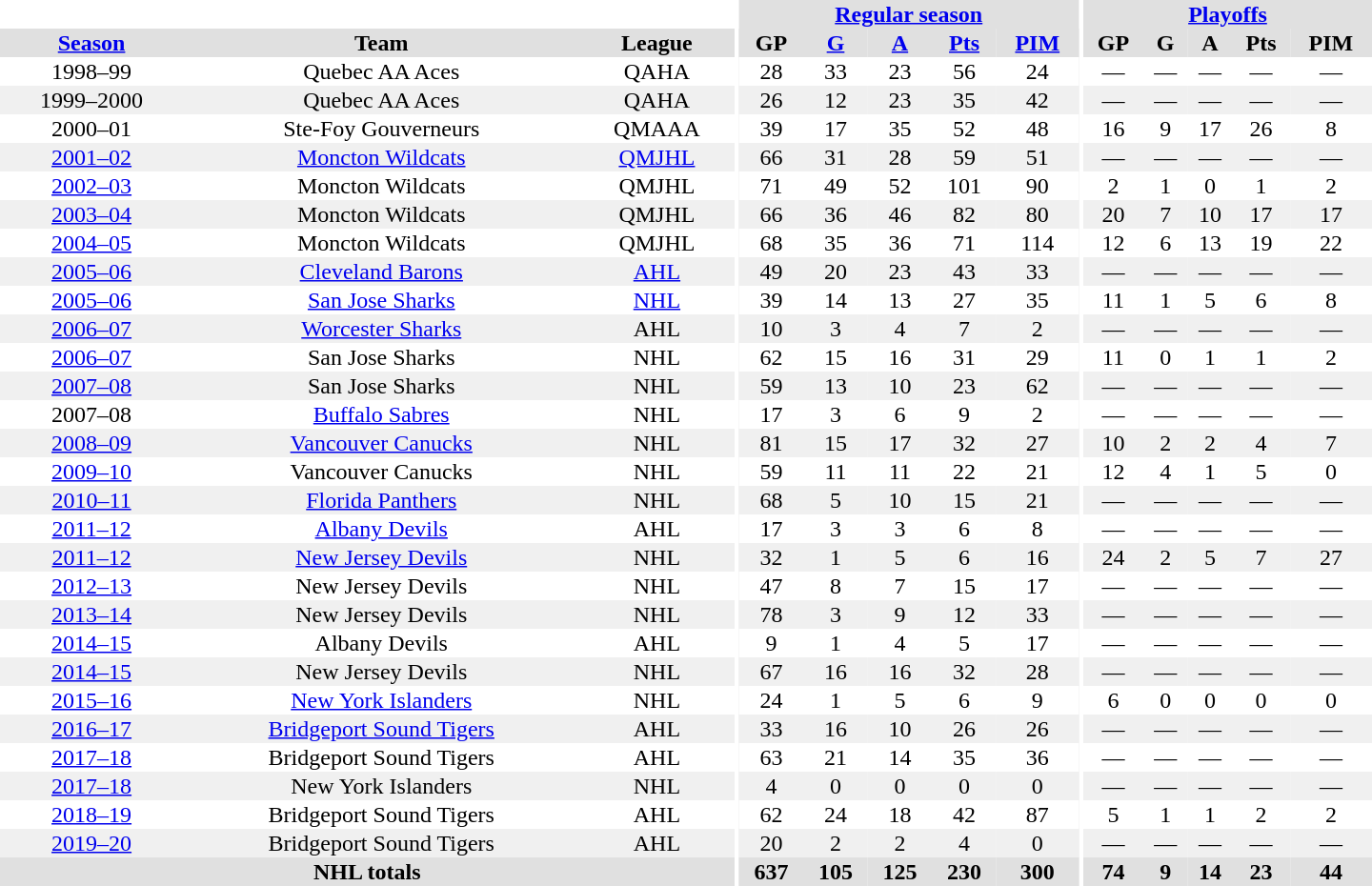<table border="0" cellpadding="1" cellspacing="0" style="text-align:center; width:60em">
<tr bgcolor="#e0e0e0">
<th colspan="3"  bgcolor="#ffffff"></th>
<th rowspan="99" bgcolor="#ffffff"></th>
<th colspan="5"><a href='#'>Regular season</a></th>
<th rowspan="99" bgcolor="#ffffff"></th>
<th colspan="5"><a href='#'>Playoffs</a></th>
</tr>
<tr bgcolor="#e0e0e0">
<th><a href='#'>Season</a></th>
<th>Team</th>
<th>League</th>
<th>GP</th>
<th><a href='#'>G</a></th>
<th><a href='#'>A</a></th>
<th><a href='#'>Pts</a></th>
<th><a href='#'>PIM</a></th>
<th>GP</th>
<th>G</th>
<th>A</th>
<th>Pts</th>
<th>PIM</th>
</tr>
<tr>
<td>1998–99</td>
<td>Quebec AA Aces</td>
<td>QAHA</td>
<td>28</td>
<td>33</td>
<td>23</td>
<td>56</td>
<td>24</td>
<td>—</td>
<td>—</td>
<td>—</td>
<td>—</td>
<td>—</td>
</tr>
<tr bgcolor="#f0f0f0">
<td>1999–2000</td>
<td>Quebec AA Aces</td>
<td>QAHA</td>
<td>26</td>
<td>12</td>
<td>23</td>
<td>35</td>
<td>42</td>
<td>—</td>
<td>—</td>
<td>—</td>
<td>—</td>
<td>—</td>
</tr>
<tr>
<td>2000–01</td>
<td>Ste-Foy Gouverneurs</td>
<td>QMAAA</td>
<td>39</td>
<td>17</td>
<td>35</td>
<td>52</td>
<td>48</td>
<td>16</td>
<td>9</td>
<td>17</td>
<td>26</td>
<td>8</td>
</tr>
<tr bgcolor="#f0f0f0">
<td><a href='#'>2001–02</a></td>
<td><a href='#'>Moncton Wildcats</a></td>
<td><a href='#'>QMJHL</a></td>
<td>66</td>
<td>31</td>
<td>28</td>
<td>59</td>
<td>51</td>
<td>—</td>
<td>—</td>
<td>—</td>
<td>—</td>
<td>—</td>
</tr>
<tr>
<td><a href='#'>2002–03</a></td>
<td>Moncton Wildcats</td>
<td>QMJHL</td>
<td>71</td>
<td>49</td>
<td>52</td>
<td>101</td>
<td>90</td>
<td>2</td>
<td>1</td>
<td>0</td>
<td>1</td>
<td>2</td>
</tr>
<tr bgcolor="#f0f0f0">
<td><a href='#'>2003–04</a></td>
<td>Moncton Wildcats</td>
<td>QMJHL</td>
<td>66</td>
<td>36</td>
<td>46</td>
<td>82</td>
<td>80</td>
<td>20</td>
<td>7</td>
<td>10</td>
<td>17</td>
<td>17</td>
</tr>
<tr>
<td><a href='#'>2004–05</a></td>
<td>Moncton Wildcats</td>
<td>QMJHL</td>
<td>68</td>
<td>35</td>
<td>36</td>
<td>71</td>
<td>114</td>
<td>12</td>
<td>6</td>
<td>13</td>
<td>19</td>
<td>22</td>
</tr>
<tr bgcolor="#f0f0f0">
<td><a href='#'>2005–06</a></td>
<td><a href='#'>Cleveland Barons</a></td>
<td><a href='#'>AHL</a></td>
<td>49</td>
<td>20</td>
<td>23</td>
<td>43</td>
<td>33</td>
<td>—</td>
<td>—</td>
<td>—</td>
<td>—</td>
<td>—</td>
</tr>
<tr>
<td><a href='#'>2005–06</a></td>
<td><a href='#'>San Jose Sharks</a></td>
<td><a href='#'>NHL</a></td>
<td>39</td>
<td>14</td>
<td>13</td>
<td>27</td>
<td>35</td>
<td>11</td>
<td>1</td>
<td>5</td>
<td>6</td>
<td>8</td>
</tr>
<tr bgcolor="#f0f0f0">
<td><a href='#'>2006–07</a></td>
<td><a href='#'>Worcester Sharks</a></td>
<td>AHL</td>
<td>10</td>
<td>3</td>
<td>4</td>
<td>7</td>
<td>2</td>
<td>—</td>
<td>—</td>
<td>—</td>
<td>—</td>
<td>—</td>
</tr>
<tr>
<td><a href='#'>2006–07</a></td>
<td>San Jose Sharks</td>
<td>NHL</td>
<td>62</td>
<td>15</td>
<td>16</td>
<td>31</td>
<td>29</td>
<td>11</td>
<td>0</td>
<td>1</td>
<td>1</td>
<td>2</td>
</tr>
<tr bgcolor="#f0f0f0">
<td><a href='#'>2007–08</a></td>
<td>San Jose Sharks</td>
<td>NHL</td>
<td>59</td>
<td>13</td>
<td>10</td>
<td>23</td>
<td>62</td>
<td>—</td>
<td>—</td>
<td>—</td>
<td>—</td>
<td>—</td>
</tr>
<tr>
<td>2007–08</td>
<td><a href='#'>Buffalo Sabres</a></td>
<td>NHL</td>
<td>17</td>
<td>3</td>
<td>6</td>
<td>9</td>
<td>2</td>
<td>—</td>
<td>—</td>
<td>—</td>
<td>—</td>
<td>—</td>
</tr>
<tr bgcolor="#f0f0f0">
<td><a href='#'>2008–09</a></td>
<td><a href='#'>Vancouver Canucks</a></td>
<td>NHL</td>
<td>81</td>
<td>15</td>
<td>17</td>
<td>32</td>
<td>27</td>
<td>10</td>
<td>2</td>
<td>2</td>
<td>4</td>
<td>7</td>
</tr>
<tr>
<td><a href='#'>2009–10</a></td>
<td>Vancouver Canucks</td>
<td>NHL</td>
<td>59</td>
<td>11</td>
<td>11</td>
<td>22</td>
<td>21</td>
<td>12</td>
<td>4</td>
<td>1</td>
<td>5</td>
<td>0</td>
</tr>
<tr bgcolor="#f0f0f0">
<td><a href='#'>2010–11</a></td>
<td><a href='#'>Florida Panthers</a></td>
<td>NHL</td>
<td>68</td>
<td>5</td>
<td>10</td>
<td>15</td>
<td>21</td>
<td>—</td>
<td>—</td>
<td>—</td>
<td>—</td>
<td>—</td>
</tr>
<tr>
<td><a href='#'>2011–12</a></td>
<td><a href='#'>Albany Devils</a></td>
<td>AHL</td>
<td>17</td>
<td>3</td>
<td>3</td>
<td>6</td>
<td>8</td>
<td>—</td>
<td>—</td>
<td>—</td>
<td>—</td>
<td>—</td>
</tr>
<tr bgcolor="#f0f0f0">
<td><a href='#'>2011–12</a></td>
<td><a href='#'>New Jersey Devils</a></td>
<td>NHL</td>
<td>32</td>
<td>1</td>
<td>5</td>
<td>6</td>
<td>16</td>
<td>24</td>
<td>2</td>
<td>5</td>
<td>7</td>
<td>27</td>
</tr>
<tr>
<td><a href='#'>2012–13</a></td>
<td>New Jersey Devils</td>
<td>NHL</td>
<td>47</td>
<td>8</td>
<td>7</td>
<td>15</td>
<td>17</td>
<td>—</td>
<td>—</td>
<td>—</td>
<td>—</td>
<td>—</td>
</tr>
<tr bgcolor="#f0f0f0">
<td><a href='#'>2013–14</a></td>
<td>New Jersey Devils</td>
<td>NHL</td>
<td>78</td>
<td>3</td>
<td>9</td>
<td>12</td>
<td>33</td>
<td>—</td>
<td>—</td>
<td>—</td>
<td>—</td>
<td>—</td>
</tr>
<tr>
<td><a href='#'>2014–15</a></td>
<td>Albany Devils</td>
<td>AHL</td>
<td>9</td>
<td>1</td>
<td>4</td>
<td>5</td>
<td>17</td>
<td>—</td>
<td>—</td>
<td>—</td>
<td>—</td>
<td>—</td>
</tr>
<tr bgcolor="#f0f0f0">
<td><a href='#'>2014–15</a></td>
<td>New Jersey Devils</td>
<td>NHL</td>
<td>67</td>
<td>16</td>
<td>16</td>
<td>32</td>
<td>28</td>
<td>—</td>
<td>—</td>
<td>—</td>
<td>—</td>
<td>—</td>
</tr>
<tr>
<td><a href='#'>2015–16</a></td>
<td><a href='#'>New York Islanders</a></td>
<td>NHL</td>
<td>24</td>
<td>1</td>
<td>5</td>
<td>6</td>
<td>9</td>
<td>6</td>
<td>0</td>
<td>0</td>
<td>0</td>
<td>0</td>
</tr>
<tr bgcolor="#f0f0f0">
<td><a href='#'>2016–17</a></td>
<td><a href='#'>Bridgeport Sound Tigers</a></td>
<td>AHL</td>
<td>33</td>
<td>16</td>
<td>10</td>
<td>26</td>
<td>26</td>
<td>—</td>
<td>—</td>
<td>—</td>
<td>—</td>
<td>—</td>
</tr>
<tr>
<td><a href='#'>2017–18</a></td>
<td>Bridgeport Sound Tigers</td>
<td>AHL</td>
<td>63</td>
<td>21</td>
<td>14</td>
<td>35</td>
<td>36</td>
<td>—</td>
<td>—</td>
<td>—</td>
<td>—</td>
<td>—</td>
</tr>
<tr bgcolor="#f0f0f0">
<td><a href='#'>2017–18</a></td>
<td>New York Islanders</td>
<td>NHL</td>
<td>4</td>
<td>0</td>
<td>0</td>
<td>0</td>
<td>0</td>
<td>—</td>
<td>—</td>
<td>—</td>
<td>—</td>
<td>—</td>
</tr>
<tr>
<td><a href='#'>2018–19</a></td>
<td>Bridgeport Sound Tigers</td>
<td>AHL</td>
<td>62</td>
<td>24</td>
<td>18</td>
<td>42</td>
<td>87</td>
<td>5</td>
<td>1</td>
<td>1</td>
<td>2</td>
<td>2</td>
</tr>
<tr bgcolor="#f0f0f0">
<td><a href='#'>2019–20</a></td>
<td>Bridgeport Sound Tigers</td>
<td>AHL</td>
<td>20</td>
<td>2</td>
<td>2</td>
<td>4</td>
<td>0</td>
<td>—</td>
<td>—</td>
<td>—</td>
<td>—</td>
<td>—</td>
</tr>
<tr bgcolor="#e0e0e0">
<th colspan="3">NHL totals</th>
<th>637</th>
<th>105</th>
<th>125</th>
<th>230</th>
<th>300</th>
<th>74</th>
<th>9</th>
<th>14</th>
<th>23</th>
<th>44</th>
</tr>
</table>
